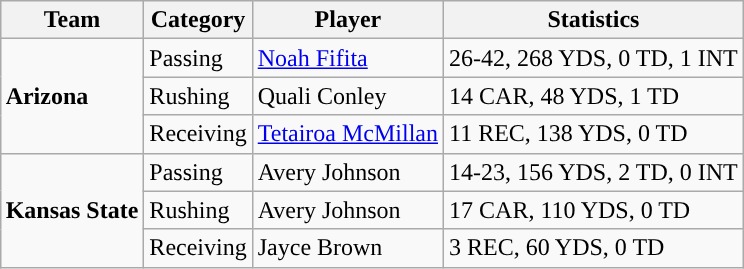<table class="wikitable" style="float: right;">
<tr>
<th>Team</th>
<th>Category</th>
<th>Player</th>
<th>Statistics</th>
</tr>
<tr>
<td rowspan=3><strong>Arizona</strong></td>
<td>Passing</td>
<td><a href='#'>Noah Fifita</a></td>
<td>26-42, 268 YDS, 0 TD, 1 INT</td>
</tr>
<tr>
<td>Rushing</td>
<td>Quali Conley</td>
<td>14 CAR, 48 YDS, 1 TD</td>
</tr>
<tr>
<td>Receiving</td>
<td><a href='#'>Tetairoa McMillan</a></td>
<td>11 REC, 138 YDS, 0 TD</td>
</tr>
<tr>
<td rowspan=3><strong>Kansas State</strong></td>
<td>Passing</td>
<td>Avery Johnson</td>
<td>14-23, 156 YDS, 2 TD, 0 INT</td>
</tr>
<tr>
<td>Rushing</td>
<td>Avery Johnson</td>
<td>17 CAR, 110 YDS, 0 TD</td>
</tr>
<tr>
<td>Receiving</td>
<td>Jayce Brown</td>
<td>3 REC, 60 YDS, 0 TD</td>
</tr>
</table>
